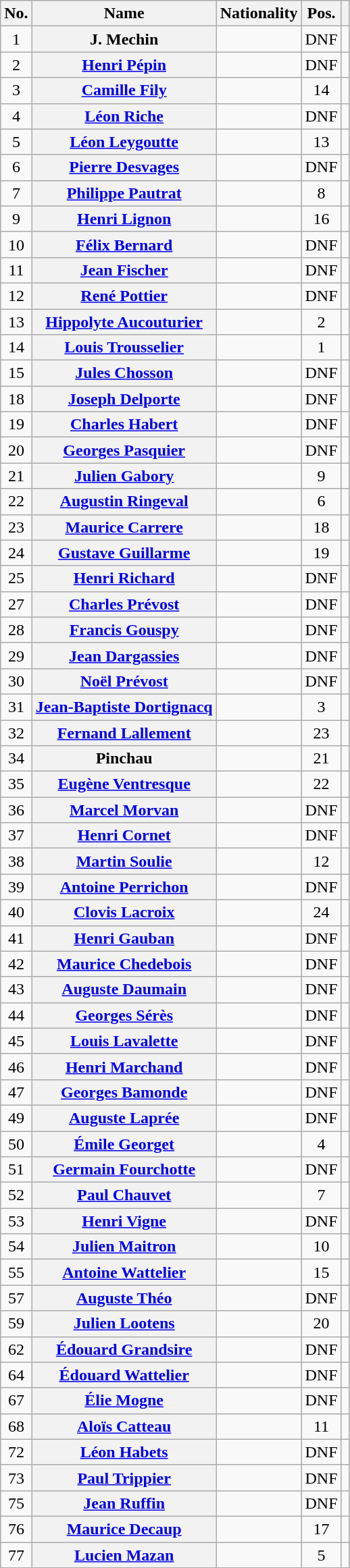<table class="wikitable plainrowheaders sortable">
<tr>
<th scope="col">No.</th>
<th scope="col">Name</th>
<th scope="col">Nationality</th>
<th scope="col" data-sort-type="number">Pos.</th>
<th scope="col" class="unsortable"></th>
</tr>
<tr>
<td style="text-align:center;">1</td>
<th scope="row">J. Mechin</th>
<td></td>
<td style="text-align:center;" data-sort-value="25">DNF</td>
<td style="text-align:center;"></td>
</tr>
<tr>
<td style="text-align:center;">2</td>
<th scope="row"><a href='#'>Henri Pépin</a></th>
<td></td>
<td style="text-align:center;" data-sort-value="25">DNF</td>
<td style="text-align:center;"></td>
</tr>
<tr>
<td style="text-align:center;">3</td>
<th scope="row"><a href='#'>Camille Fily</a></th>
<td></td>
<td style="text-align:center;" data-sort-value="14">14</td>
<td style="text-align:center;"></td>
</tr>
<tr>
<td style="text-align:center;">4</td>
<th scope="row"><a href='#'>Léon Riche</a></th>
<td></td>
<td style="text-align:center;" data-sort-value="25">DNF</td>
<td style="text-align:center;"></td>
</tr>
<tr>
<td style="text-align:center;">5</td>
<th scope="row"><a href='#'>Léon Leygoutte</a></th>
<td></td>
<td style="text-align:center;" data-sort-value="13">13</td>
<td style="text-align:center;"></td>
</tr>
<tr>
<td style="text-align:center;">6</td>
<th scope="row"><a href='#'>Pierre Desvages</a></th>
<td></td>
<td style="text-align:center;" data-sort-value="25">DNF</td>
<td style="text-align:center;"></td>
</tr>
<tr>
<td style="text-align:center;">7</td>
<th scope="row"><a href='#'>Philippe Pautrat</a></th>
<td></td>
<td style="text-align:center;" data-sort-value="8">8</td>
<td style="text-align:center;"></td>
</tr>
<tr>
<td style="text-align:center;">9</td>
<th scope="row"><a href='#'>Henri Lignon</a></th>
<td></td>
<td style="text-align:center;" data-sort-value="16">16</td>
<td style="text-align:center;"></td>
</tr>
<tr>
<td style="text-align:center;">10</td>
<th scope="row"><a href='#'>Félix Bernard</a></th>
<td></td>
<td style="text-align:center;" data-sort-value="25">DNF</td>
<td style="text-align:center;"></td>
</tr>
<tr>
<td style="text-align:center;">11</td>
<th scope="row"><a href='#'>Jean Fischer</a></th>
<td></td>
<td style="text-align:center;" data-sort-value="25">DNF</td>
<td style="text-align:center;"></td>
</tr>
<tr>
<td style="text-align:center;">12</td>
<th scope="row"><a href='#'>René Pottier</a></th>
<td></td>
<td style="text-align:center;" data-sort-value="25">DNF</td>
<td style="text-align:center;"></td>
</tr>
<tr>
<td style="text-align:center;">13</td>
<th scope="row"><a href='#'>Hippolyte Aucouturier</a></th>
<td></td>
<td style="text-align:center;" data-sort-value="2">2</td>
<td style="text-align:center;"></td>
</tr>
<tr>
<td style="text-align:center;">14</td>
<th scope="row"><a href='#'>Louis Trousselier</a></th>
<td></td>
<td style="text-align:center;" data-sort-value="1">1</td>
<td style="text-align:center;"></td>
</tr>
<tr>
<td style="text-align:center;">15</td>
<th scope="row"><a href='#'>Jules Chosson</a></th>
<td></td>
<td style="text-align:center;" data-sort-value="25">DNF</td>
<td style="text-align:center;"></td>
</tr>
<tr>
<td style="text-align:center;">18</td>
<th scope="row"><a href='#'>Joseph Delporte</a></th>
<td></td>
<td style="text-align:center;" data-sort-value="25">DNF</td>
<td style="text-align:center;"></td>
</tr>
<tr>
<td style="text-align:center;">19</td>
<th scope="row"><a href='#'>Charles Habert</a></th>
<td></td>
<td style="text-align:center;" data-sort-value="25">DNF</td>
<td style="text-align:center;"></td>
</tr>
<tr>
<td style="text-align:center;">20</td>
<th scope="row"><a href='#'>Georges Pasquier</a></th>
<td></td>
<td style="text-align:center;" data-sort-value="25">DNF</td>
<td style="text-align:center;"></td>
</tr>
<tr>
<td style="text-align:center;">21</td>
<th scope="row"><a href='#'>Julien Gabory</a></th>
<td></td>
<td style="text-align:center;" data-sort-value="9">9</td>
<td style="text-align:center;"></td>
</tr>
<tr>
<td style="text-align:center;">22</td>
<th scope="row"><a href='#'>Augustin Ringeval</a></th>
<td></td>
<td style="text-align:center;" data-sort-value="6">6</td>
<td style="text-align:center;"></td>
</tr>
<tr>
<td style="text-align:center;">23</td>
<th scope="row"><a href='#'>Maurice Carrere</a></th>
<td></td>
<td style="text-align:center;" data-sort-value="18">18</td>
<td style="text-align:center;"></td>
</tr>
<tr>
<td style="text-align:center;">24</td>
<th scope="row"><a href='#'>Gustave Guillarme</a></th>
<td></td>
<td style="text-align:center;" data-sort-value="19">19</td>
<td style="text-align:center;"></td>
</tr>
<tr>
<td style="text-align:center;">25</td>
<th scope="row"><a href='#'>Henri Richard</a></th>
<td></td>
<td style="text-align:center;" data-sort-value="25">DNF</td>
<td style="text-align:center;"></td>
</tr>
<tr>
<td style="text-align:center;">27</td>
<th scope="row"><a href='#'>Charles Prévost</a></th>
<td></td>
<td style="text-align:center;" data-sort-value="25">DNF</td>
<td style="text-align:center;"></td>
</tr>
<tr>
<td style="text-align:center;">28</td>
<th scope="row"><a href='#'>Francis Gouspy</a></th>
<td></td>
<td style="text-align:center;" data-sort-value="25">DNF</td>
<td style="text-align:center;"></td>
</tr>
<tr>
<td style="text-align:center;">29</td>
<th scope="row"><a href='#'>Jean Dargassies</a></th>
<td></td>
<td style="text-align:center;" data-sort-value="25">DNF</td>
<td style="text-align:center;"></td>
</tr>
<tr>
<td style="text-align:center;">30</td>
<th scope="row"><a href='#'>Noël Prévost</a></th>
<td></td>
<td style="text-align:center;" data-sort-value="25">DNF</td>
<td style="text-align:center;"></td>
</tr>
<tr>
<td style="text-align:center;">31</td>
<th scope="row"><a href='#'>Jean-Baptiste Dortignacq</a></th>
<td></td>
<td style="text-align:center;" data-sort-value="3">3</td>
<td style="text-align:center;"></td>
</tr>
<tr>
<td style="text-align:center;">32</td>
<th scope="row"><a href='#'>Fernand Lallement</a></th>
<td></td>
<td style="text-align:center;" data-sort-value="23">23</td>
<td style="text-align:center;"></td>
</tr>
<tr>
<td style="text-align:center;">34</td>
<th scope="row">Pinchau</th>
<td></td>
<td style="text-align:center;" data-sort-value="21">21</td>
<td style="text-align:center;"></td>
</tr>
<tr>
<td style="text-align:center;">35</td>
<th scope="row"><a href='#'>Eugène Ventresque</a></th>
<td></td>
<td style="text-align:center;" data-sort-value="22">22</td>
<td style="text-align:center;"></td>
</tr>
<tr>
<td style="text-align:center;">36</td>
<th scope="row"><a href='#'>Marcel Morvan</a></th>
<td></td>
<td style="text-align:center;" data-sort-value="25">DNF</td>
<td style="text-align:center;"></td>
</tr>
<tr>
<td style="text-align:center;">37</td>
<th scope="row"><a href='#'>Henri Cornet</a></th>
<td></td>
<td style="text-align:center;" data-sort-value="25">DNF</td>
<td style="text-align:center;"></td>
</tr>
<tr>
<td style="text-align:center;">38</td>
<th scope="row"><a href='#'>Martin Soulie</a></th>
<td></td>
<td style="text-align:center;" data-sort-value="12">12</td>
<td style="text-align:center;"></td>
</tr>
<tr>
<td style="text-align:center;">39</td>
<th scope="row"><a href='#'>Antoine Perrichon</a></th>
<td></td>
<td style="text-align:center;" data-sort-value="25">DNF</td>
<td style="text-align:center;"></td>
</tr>
<tr>
<td style="text-align:center;">40</td>
<th scope="row"><a href='#'>Clovis Lacroix</a></th>
<td></td>
<td style="text-align:center;" data-sort-value="24">24</td>
<td style="text-align:center;"></td>
</tr>
<tr>
<td style="text-align:center;">41</td>
<th scope="row"><a href='#'>Henri Gauban</a></th>
<td></td>
<td style="text-align:center;" data-sort-value="25">DNF</td>
<td style="text-align:center;"></td>
</tr>
<tr>
<td style="text-align:center;">42</td>
<th scope="row"><a href='#'>Maurice Chedebois</a></th>
<td></td>
<td style="text-align:center;" data-sort-value="25">DNF</td>
<td style="text-align:center;"></td>
</tr>
<tr>
<td style="text-align:center;">43</td>
<th scope="row"><a href='#'>Auguste Daumain</a></th>
<td></td>
<td style="text-align:center;" data-sort-value="25">DNF</td>
<td style="text-align:center;"></td>
</tr>
<tr>
<td style="text-align:center;">44</td>
<th scope="row"><a href='#'>Georges Sérès</a></th>
<td></td>
<td style="text-align:center;" data-sort-value="25">DNF</td>
<td style="text-align:center;"></td>
</tr>
<tr>
<td style="text-align:center;">45</td>
<th scope="row"><a href='#'>Louis Lavalette</a></th>
<td></td>
<td style="text-align:center;" data-sort-value="25">DNF</td>
<td style="text-align:center;"></td>
</tr>
<tr>
<td style="text-align:center;">46</td>
<th scope="row"><a href='#'>Henri Marchand</a></th>
<td></td>
<td style="text-align:center;" data-sort-value="25">DNF</td>
<td style="text-align:center;"></td>
</tr>
<tr>
<td style="text-align:center;">47</td>
<th scope="row"><a href='#'>Georges Bamonde</a></th>
<td></td>
<td style="text-align:center;" data-sort-value="25">DNF</td>
<td style="text-align:center;"></td>
</tr>
<tr>
<td style="text-align:center;">49</td>
<th scope="row"><a href='#'>Auguste Laprée</a></th>
<td></td>
<td style="text-align:center;" data-sort-value="25">DNF</td>
<td style="text-align:center;"></td>
</tr>
<tr>
<td style="text-align:center;">50</td>
<th scope="row"><a href='#'>Émile Georget</a></th>
<td></td>
<td style="text-align:center;" data-sort-value="4">4</td>
<td style="text-align:center;"></td>
</tr>
<tr>
<td style="text-align:center;">51</td>
<th scope="row"><a href='#'>Germain Fourchotte</a></th>
<td></td>
<td style="text-align:center;" data-sort-value="25">DNF</td>
<td style="text-align:center;"></td>
</tr>
<tr>
<td style="text-align:center;">52</td>
<th scope="row"><a href='#'>Paul Chauvet</a></th>
<td></td>
<td style="text-align:center;" data-sort-value="7">7</td>
<td style="text-align:center;"></td>
</tr>
<tr>
<td style="text-align:center;">53</td>
<th scope="row"><a href='#'>Henri Vigne</a></th>
<td></td>
<td style="text-align:center;" data-sort-value="25">DNF</td>
<td style="text-align:center;"></td>
</tr>
<tr>
<td style="text-align:center;">54</td>
<th scope="row"><a href='#'>Julien Maitron</a></th>
<td></td>
<td style="text-align:center;" data-sort-value="10">10</td>
<td style="text-align:center;"></td>
</tr>
<tr>
<td style="text-align:center;">55</td>
<th scope="row"><a href='#'>Antoine Wattelier</a></th>
<td></td>
<td style="text-align:center;" data-sort-value="15">15</td>
<td style="text-align:center;"></td>
</tr>
<tr>
<td style="text-align:center;">57</td>
<th scope="row"><a href='#'>Auguste Théo</a></th>
<td></td>
<td style="text-align:center;" data-sort-value="25">DNF</td>
<td style="text-align:center;"></td>
</tr>
<tr>
<td style="text-align:center;">59</td>
<th scope="row"><a href='#'>Julien Lootens</a></th>
<td></td>
<td style="text-align:center;" data-sort-value="20">20</td>
<td style="text-align:center;"></td>
</tr>
<tr>
<td style="text-align:center;">62</td>
<th scope="row"><a href='#'>Édouard Grandsire</a></th>
<td></td>
<td style="text-align:center;" data-sort-value="25">DNF</td>
<td style="text-align:center;"></td>
</tr>
<tr>
<td style="text-align:center;">64</td>
<th scope="row"><a href='#'>Édouard Wattelier</a></th>
<td></td>
<td style="text-align:center;" data-sort-value="25">DNF</td>
<td style="text-align:center;"></td>
</tr>
<tr>
<td style="text-align:center;">67</td>
<th scope="row"><a href='#'>Élie Mogne</a></th>
<td></td>
<td style="text-align:center;" data-sort-value="25">DNF</td>
<td style="text-align:center;"></td>
</tr>
<tr>
<td style="text-align:center;">68</td>
<th scope="row"><a href='#'>Aloïs Catteau</a></th>
<td></td>
<td style="text-align:center;" data-sort-value="11">11</td>
<td style="text-align:center;"></td>
</tr>
<tr>
<td style="text-align:center;">72</td>
<th scope="row"><a href='#'>Léon Habets</a></th>
<td></td>
<td style="text-align:center;" data-sort-value="25">DNF</td>
<td style="text-align:center;"></td>
</tr>
<tr>
<td style="text-align:center;">73</td>
<th scope="row"><a href='#'>Paul Trippier</a></th>
<td></td>
<td style="text-align:center;" data-sort-value="25">DNF</td>
<td style="text-align:center;"></td>
</tr>
<tr>
<td style="text-align:center;">75</td>
<th scope="row"><a href='#'>Jean Ruffin</a></th>
<td></td>
<td style="text-align:center;" data-sort-value="25">DNF</td>
<td style="text-align:center;"></td>
</tr>
<tr>
<td style="text-align:center;">76</td>
<th scope="row"><a href='#'>Maurice Decaup</a></th>
<td></td>
<td style="text-align:center;" data-sort-value="17">17</td>
<td style="text-align:center;"></td>
</tr>
<tr>
<td style="text-align:center;">77</td>
<th scope="row"><a href='#'>Lucien Mazan</a></th>
<td></td>
<td style="text-align:center;" data-sort-value="5">5</td>
<td style="text-align:center;"></td>
</tr>
</table>
